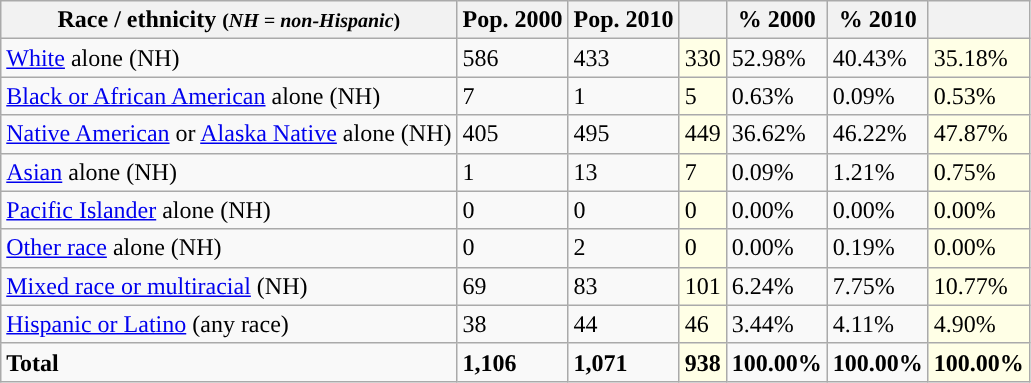<table class="wikitable">
<tr>
<th>Race / ethnicity <small>(<em>NH = non-Hispanic</em>)</small></th>
<th>Pop. 2000</th>
<th>Pop. 2010</th>
<th></th>
<th>% 2000</th>
<th>% 2010</th>
<th></th>
</tr>
<tr>
<td><a href='#'>White</a> alone (NH)</td>
<td>586</td>
<td>433</td>
<td style='background: #ffffe6;'>330</td>
<td>52.98%</td>
<td>40.43%</td>
<td style='background: #ffffe6;'>35.18%</td>
</tr>
<tr>
<td><a href='#'>Black or African American</a> alone (NH)</td>
<td>7</td>
<td>1</td>
<td style='background: #ffffe6;'>5</td>
<td>0.63%</td>
<td>0.09%</td>
<td style='background: #ffffe6;'>0.53%</td>
</tr>
<tr>
<td><a href='#'>Native American</a> or <a href='#'>Alaska Native</a> alone (NH)</td>
<td>405</td>
<td>495</td>
<td style='background: #ffffe6;'>449</td>
<td>36.62%</td>
<td>46.22%</td>
<td style='background: #ffffe6;'>47.87%</td>
</tr>
<tr>
<td><a href='#'>Asian</a> alone (NH)</td>
<td>1</td>
<td>13</td>
<td style='background: #ffffe6;'>7</td>
<td>0.09%</td>
<td>1.21%</td>
<td style='background: #ffffe6;'>0.75%</td>
</tr>
<tr>
<td><a href='#'>Pacific Islander</a> alone (NH)</td>
<td>0</td>
<td>0</td>
<td style='background: #ffffe6;'>0</td>
<td>0.00%</td>
<td>0.00%</td>
<td style='background: #ffffe6;'>0.00%</td>
</tr>
<tr>
<td><a href='#'>Other race</a> alone (NH)</td>
<td>0</td>
<td>2</td>
<td style='background: #ffffe6;'>0</td>
<td>0.00%</td>
<td>0.19%</td>
<td style='background: #ffffe6;'>0.00%</td>
</tr>
<tr>
<td><a href='#'>Mixed race or multiracial</a> (NH)</td>
<td>69</td>
<td>83</td>
<td style='background: #ffffe6;'>101</td>
<td>6.24%</td>
<td>7.75%</td>
<td style='background: #ffffe6;'>10.77%</td>
</tr>
<tr>
<td><a href='#'>Hispanic or Latino</a> (any race)</td>
<td>38</td>
<td>44</td>
<td style='background: #ffffe6;'>46</td>
<td>3.44%</td>
<td>4.11%</td>
<td style='background: #ffffe6;'>4.90%</td>
</tr>
<tr>
<td><strong>Total</strong></td>
<td><strong>1,106</strong></td>
<td><strong>1,071</strong></td>
<td style='background: #ffffe6;'><strong>938</strong></td>
<td><strong>100.00%</strong></td>
<td><strong>100.00%</strong></td>
<td style='background: #ffffe6;'><strong>100.00%</strong></td>
</tr>
</table>
